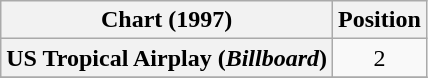<table class="wikitable plainrowheaders " style="text-align:center;">
<tr>
<th scope="col">Chart (1997)</th>
<th scope="col">Position</th>
</tr>
<tr>
<th scope="row">US Tropical Airplay (<em>Billboard</em>)</th>
<td>2</td>
</tr>
<tr>
</tr>
</table>
